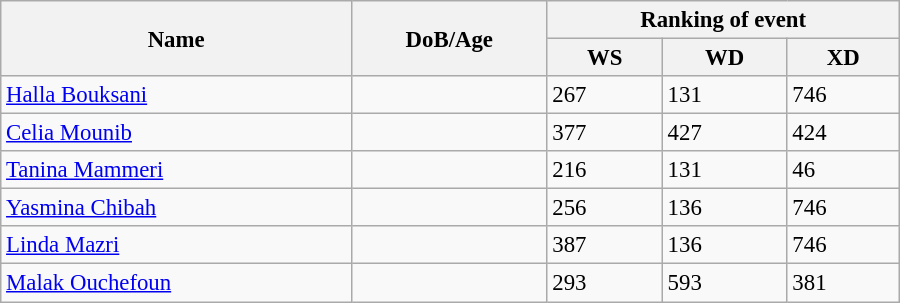<table class="wikitable" style="width:600px; font-size:95%;">
<tr>
<th rowspan="2" align="left">Name</th>
<th rowspan="2" align="left">DoB/Age</th>
<th colspan="3" align="center">Ranking of event</th>
</tr>
<tr>
<th align="center">WS</th>
<th>WD</th>
<th align="center">XD</th>
</tr>
<tr>
<td><a href='#'>Halla Bouksani</a></td>
<td></td>
<td>267</td>
<td>131</td>
<td>746</td>
</tr>
<tr>
<td><a href='#'>Celia Mounib</a></td>
<td></td>
<td>377</td>
<td>427</td>
<td>424</td>
</tr>
<tr>
<td><a href='#'>Tanina Mammeri</a></td>
<td></td>
<td>216</td>
<td>131</td>
<td>46</td>
</tr>
<tr>
<td><a href='#'>Yasmina Chibah</a></td>
<td></td>
<td>256</td>
<td>136</td>
<td>746</td>
</tr>
<tr>
<td><a href='#'>Linda Mazri</a></td>
<td></td>
<td>387</td>
<td>136</td>
<td>746</td>
</tr>
<tr>
<td><a href='#'>Malak Ouchefoun</a></td>
<td></td>
<td>293</td>
<td>593</td>
<td>381</td>
</tr>
</table>
